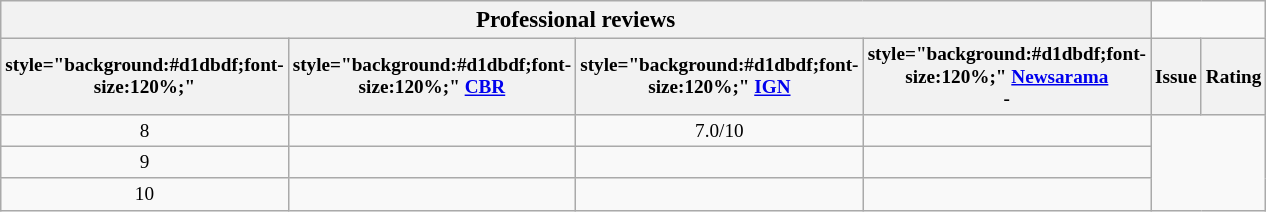<table class="wikitable floatright" style="width:24.2em; font-size: 80%; text-align: center;">
<tr>
<th colspan="4" style="font-size:120%;">Professional reviews</th>
</tr>
<tr>
<th>style="background:#d1dbdf;font-size:120%;" </th>
<th>style="background:#d1dbdf;font-size:120%;"  <a href='#'>CBR</a></th>
<th>style="background:#d1dbdf;font-size:120%;"  <a href='#'>IGN</a></th>
<th>style="background:#d1dbdf;font-size:120%;"  <a href='#'>Newsarama</a><br>-</th>
<th>Issue</th>
<th colspan="3">Rating</th>
</tr>
<tr>
<td>8</td>
<td></td>
<td>7.0/10</td>
<td></td>
</tr>
<tr>
<td>9</td>
<td></td>
<td></td>
<td></td>
</tr>
<tr>
<td>10</td>
<td></td>
<td></td>
<td></td>
</tr>
</table>
